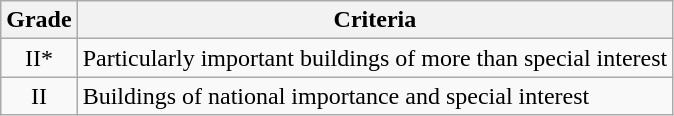<table class="wikitable">
<tr>
<th>Grade</th>
<th>Criteria</th>
</tr>
<tr>
<td align="center" >II*</td>
<td>Particularly important buildings of more than special interest</td>
</tr>
<tr>
<td align="center" >II</td>
<td>Buildings of national importance and special interest</td>
</tr>
</table>
